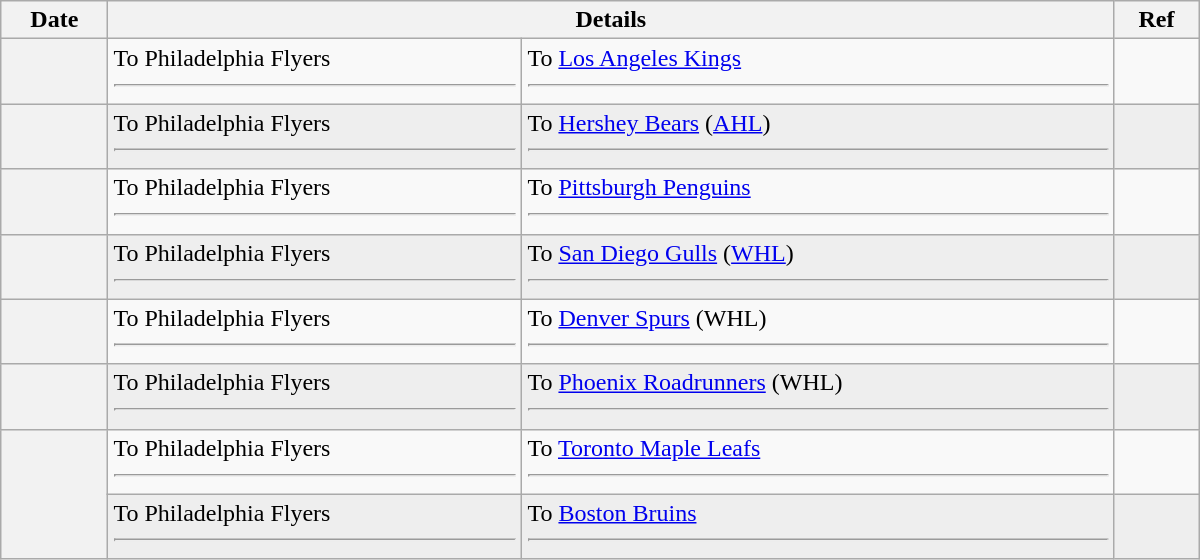<table class="wikitable plainrowheaders" style="width: 50em;">
<tr>
<th scope="col">Date</th>
<th scope="col" colspan="2">Details</th>
<th scope="col">Ref</th>
</tr>
<tr>
<th scope="row"></th>
<td valign="top">To Philadelphia Flyers <hr></td>
<td valign="top">To <a href='#'>Los Angeles Kings</a> <hr> </td>
<td></td>
</tr>
<tr bgcolor="#eeeeee">
<th scope="row"></th>
<td valign="top">To Philadelphia Flyers <hr></td>
<td valign="top">To <a href='#'>Hershey Bears</a> (<a href='#'>AHL</a>) <hr></td>
<td></td>
</tr>
<tr>
<th scope="row"></th>
<td valign="top">To Philadelphia Flyers <hr></td>
<td valign="top">To <a href='#'>Pittsburgh Penguins</a> <hr> </td>
<td></td>
</tr>
<tr bgcolor="#eeeeee">
<th scope="row"></th>
<td valign="top">To Philadelphia Flyers <hr></td>
<td valign="top">To <a href='#'>San Diego Gulls</a> (<a href='#'>WHL</a>) <hr></td>
<td></td>
</tr>
<tr>
<th scope="row"></th>
<td valign="top">To Philadelphia Flyers <hr></td>
<td valign="top">To <a href='#'>Denver Spurs</a> (WHL) <hr></td>
<td></td>
</tr>
<tr bgcolor="#eeeeee">
<th scope="row"></th>
<td valign="top">To Philadelphia Flyers <hr></td>
<td valign="top">To <a href='#'>Phoenix Roadrunners</a> (WHL) <hr> </td>
<td></td>
</tr>
<tr>
<th scope="row" rowspan=2></th>
<td valign="top">To Philadelphia Flyers <hr></td>
<td valign="top">To <a href='#'>Toronto Maple Leafs</a> <hr></td>
<td></td>
</tr>
<tr bgcolor="#eeeeee">
<td valign="top">To Philadelphia Flyers <hr></td>
<td valign="top">To <a href='#'>Boston Bruins</a> <hr> </td>
<td></td>
</tr>
</table>
